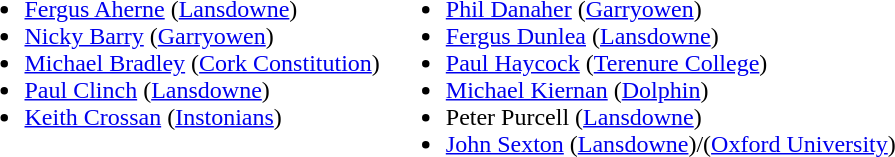<table>
<tr style="vertical-align:top">
<td><br><ul><li><a href='#'>Fergus Aherne</a> (<a href='#'>Lansdowne</a>)</li><li><a href='#'>Nicky Barry</a> (<a href='#'>Garryowen</a>)</li><li><a href='#'>Michael Bradley</a> (<a href='#'>Cork Constitution</a>)</li><li><a href='#'>Paul Clinch</a> (<a href='#'>Lansdowne</a>)</li><li><a href='#'>Keith Crossan</a> (<a href='#'>Instonians</a>)</li></ul></td>
<td><br><ul><li><a href='#'>Phil Danaher</a> (<a href='#'>Garryowen</a>)</li><li><a href='#'>Fergus Dunlea</a> (<a href='#'>Lansdowne</a>)</li><li><a href='#'>Paul Haycock</a> (<a href='#'>Terenure College</a>)</li><li><a href='#'>Michael Kiernan</a> (<a href='#'>Dolphin</a>)</li><li>Peter Purcell (<a href='#'>Lansdowne</a>)</li><li><a href='#'>John Sexton</a> (<a href='#'>Lansdowne</a>)/(<a href='#'>Oxford University</a>)</li></ul></td>
</tr>
</table>
